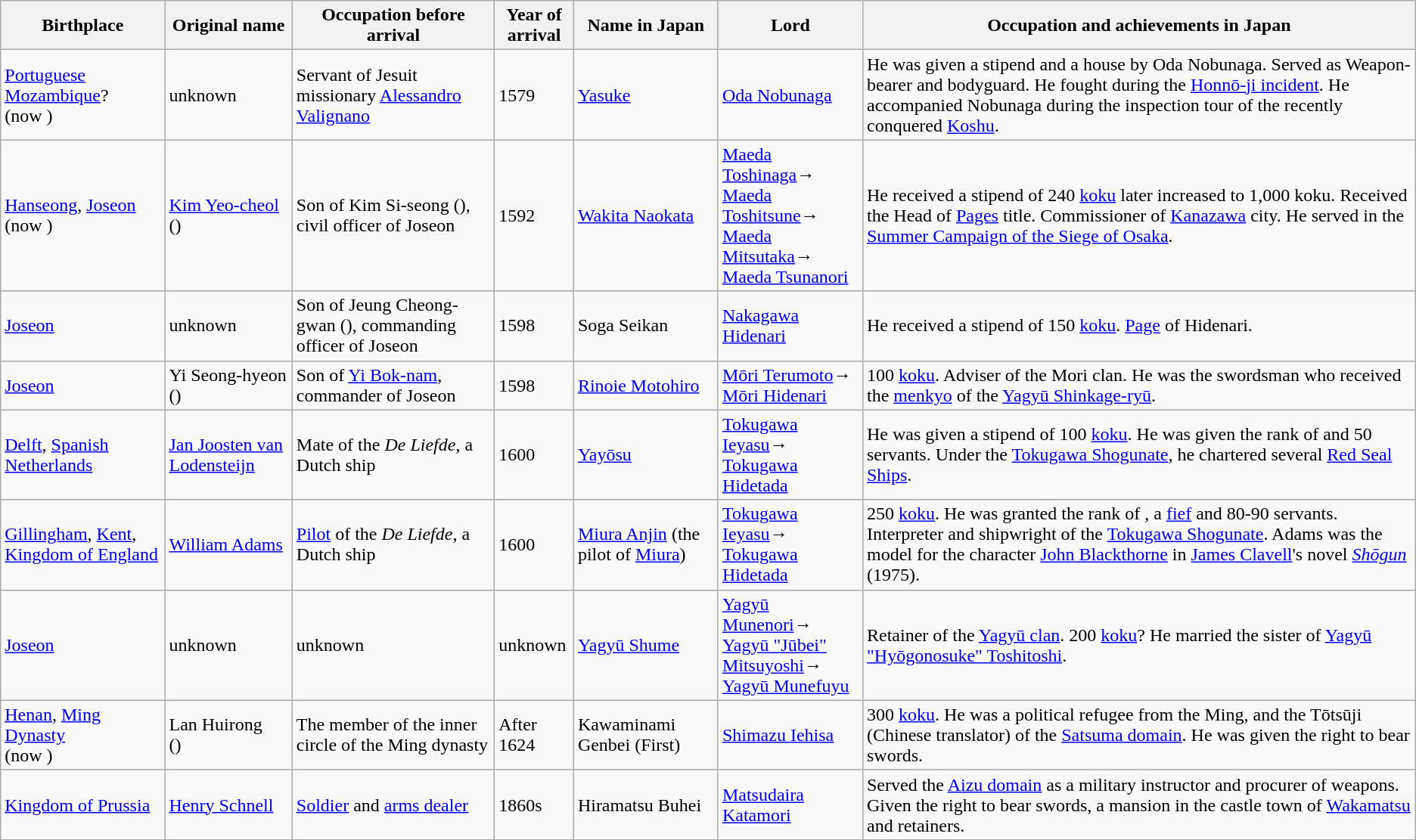<table class="wikitable sortable">
<tr>
<th>Birthplace</th>
<th>Original name</th>
<th>Occupation before<br>arrival</th>
<th>Year of<br>arrival</th>
<th>Name in Japan</th>
<th width=120>Lord</th>
<th class=unsortable>Occupation and achievements in Japan</th>
</tr>
<tr>
<td> <a href='#'>Portuguese Mozambique</a>?<br>(now )</td>
<td>unknown</td>
<td>Servant of Jesuit missionary <a href='#'>Alessandro Valignano</a></td>
<td>1579</td>
<td><a href='#'>Yasuke</a><br></td>
<td><a href='#'>Oda Nobunaga</a></td>
<td>He was given a stipend and a house by Oda Nobunaga. Served as Weapon-bearer and bodyguard. He fought during the <a href='#'>Honnō-ji incident</a>. He accompanied Nobunaga during the inspection tour of the recently conquered <a href='#'>Koshu</a>.</td>
</tr>
<tr>
<td> <a href='#'>Hanseong</a>, <a href='#'>Joseon</a><br>(now )</td>
<td><a href='#'>Kim Yeo-cheol</a><br>()</td>
<td>Son of Kim Si-seong (), civil officer of Joseon</td>
<td>1592</td>
<td><a href='#'>Wakita Naokata</a><br></td>
<td><a href='#'>Maeda Toshinaga</a>→<br><a href='#'>Maeda Toshitsune</a>→<br><a href='#'>Maeda Mitsutaka</a>→<br><a href='#'>Maeda Tsunanori</a></td>
<td>He received a stipend of 240 <a href='#'>koku</a> later increased to 1,000 koku. Received the Head of <a href='#'>Pages</a> title. Commissioner of <a href='#'>Kanazawa</a> city. He served in the <a href='#'>Summer Campaign of the Siege of Osaka</a>.</td>
</tr>
<tr>
<td> <a href='#'>Joseon</a></td>
<td>unknown</td>
<td>Son of Jeung Cheong-gwan (), commanding officer of Joseon</td>
<td>1598</td>
<td>Soga Seikan<br></td>
<td><a href='#'>Nakagawa Hidenari</a></td>
<td>He received a stipend of 150 <a href='#'>koku</a>. <a href='#'>Page</a> of Hidenari.</td>
</tr>
<tr>
<td> <a href='#'>Joseon</a></td>
<td>Yi Seong-hyeon<br>()</td>
<td>Son of <a href='#'>Yi Bok-nam</a>, commander of Joseon</td>
<td>1598</td>
<td><a href='#'>Rinoie Motohiro</a><br></td>
<td><a href='#'>Mōri Terumoto</a>→<br><a href='#'>Mōri Hidenari</a></td>
<td>100 <a href='#'>koku</a>. Adviser of the Mori clan. He was the swordsman who received the <a href='#'>menkyo</a> of  the <a href='#'>Yagyū Shinkage-ryū</a>.</td>
</tr>
<tr>
<td> <a href='#'>Delft</a>, <a href='#'>Spanish Netherlands</a></td>
<td><a href='#'>Jan Joosten van Lodensteijn</a></td>
<td>Mate of the <em>De Liefde</em>, a Dutch ship</td>
<td>1600</td>
<td><a href='#'>Yayōsu</a><br></td>
<td><a href='#'>Tokugawa Ieyasu</a>→<br><a href='#'>Tokugawa Hidetada</a></td>
<td>He was given a stipend of 100 <a href='#'>koku</a>. He was given the rank of  and 50 servants. Under the <a href='#'>Tokugawa Shogunate</a>, he chartered several <a href='#'>Red Seal Ships</a>.</td>
</tr>
<tr>
<td> <a href='#'>Gillingham</a>, <a href='#'>Kent</a>, <a href='#'>Kingdom of England</a></td>
<td><a href='#'>William Adams</a></td>
<td><a href='#'>Pilot</a> of the <em>De Liefde</em>, a Dutch ship</td>
<td>1600</td>
<td><a href='#'>Miura Anjin</a> (the pilot of <a href='#'>Miura</a>)<br></td>
<td><a href='#'>Tokugawa Ieyasu</a>→<br><a href='#'>Tokugawa Hidetada</a></td>
<td>250 <a href='#'>koku</a>. He was granted the rank of , a <a href='#'>fief</a> and 80-90 servants. Interpreter and shipwright of the <a href='#'>Tokugawa Shogunate</a>. Adams was the model for the character <a href='#'>John Blackthorne</a> in <a href='#'>James Clavell</a>'s novel <em><a href='#'>Shōgun</a></em> (1975).</td>
</tr>
<tr>
<td> <a href='#'>Joseon</a></td>
<td>unknown</td>
<td>unknown</td>
<td>unknown</td>
<td><a href='#'>Yagyū Shume</a><br></td>
<td><a href='#'>Yagyū Munenori</a>→<br><a href='#'>Yagyū "Jūbei" Mitsuyoshi</a>→<br><a href='#'>Yagyū Munefuyu</a></td>
<td>Retainer of the <a href='#'>Yagyū clan</a>. 200 <a href='#'>koku</a>? He married the sister of <a href='#'>Yagyū "Hyōgonosuke" Toshitoshi</a>.</td>
</tr>
<tr>
<td> <a href='#'>Henan</a>, <a href='#'>Ming Dynasty</a><br>(now )</td>
<td>Lan Huirong<br>()</td>
<td>The member of the inner circle of the Ming dynasty</td>
<td>After 1624</td>
<td>Kawaminami Genbei (First)<br></td>
<td><a href='#'>Shimazu Iehisa</a></td>
<td>300 <a href='#'>koku</a>. He was a political refugee from  the Ming, and the Tōtsūji (Chinese translator) of the <a href='#'>Satsuma domain</a>. He was given the right to bear swords.</td>
</tr>
<tr>
<td> <a href='#'>Kingdom of Prussia</a></td>
<td><a href='#'>Henry Schnell</a></td>
<td><a href='#'>Soldier</a> and <a href='#'>arms dealer</a></td>
<td>1860s</td>
<td>Hiramatsu Buhei<br></td>
<td><a href='#'>Matsudaira Katamori</a></td>
<td>Served the <a href='#'>Aizu domain</a> as a military instructor and procurer of weapons. Given the right to bear swords, a mansion in the castle town of <a href='#'>Wakamatsu</a> and retainers.</td>
</tr>
<tr>
</tr>
</table>
